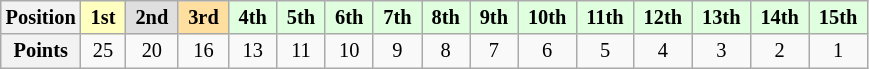<table class="wikitable" style="font-size:85%; text-align:center">
<tr>
<th>Position</th>
<td style="background:#ffffbf;"> <strong>1st</strong> </td>
<td style="background:#dfdfdf;"> <strong>2nd</strong> </td>
<td style="background:#ffdf9f;"> <strong>3rd</strong> </td>
<td style="background:#dfffdf;"> <strong>4th</strong> </td>
<td style="background:#dfffdf;"> <strong>5th</strong> </td>
<td style="background:#dfffdf;"> <strong>6th</strong> </td>
<td style="background:#dfffdf;"> <strong>7th</strong> </td>
<td style="background:#dfffdf;"> <strong>8th</strong> </td>
<td style="background:#dfffdf;"> <strong>9th</strong> </td>
<td style="background:#dfffdf;"> <strong>10th</strong> </td>
<td style="background:#dfffdf;"> <strong>11th</strong> </td>
<td style="background:#dfffdf;"> <strong>12th</strong> </td>
<td style="background:#dfffdf;"> <strong>13th</strong> </td>
<td style="background:#dfffdf;"> <strong>14th</strong> </td>
<td style="background:#dfffdf;"> <strong>15th</strong> </td>
</tr>
<tr>
<th>Points</th>
<td>25</td>
<td>20</td>
<td>16</td>
<td>13</td>
<td>11</td>
<td>10</td>
<td>9</td>
<td>8</td>
<td>7</td>
<td>6</td>
<td>5</td>
<td>4</td>
<td>3</td>
<td>2</td>
<td>1</td>
</tr>
</table>
